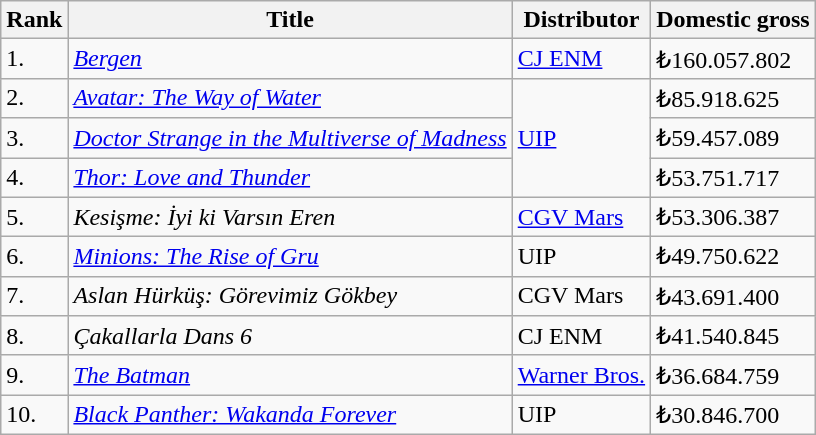<table class="wikitable sortable" style="margin:auto; margin:auto;">
<tr>
<th>Rank</th>
<th>Title</th>
<th>Distributor</th>
<th>Domestic gross</th>
</tr>
<tr>
<td>1.</td>
<td><em><a href='#'>Bergen</a></em></td>
<td><a href='#'>CJ ENM</a></td>
<td>₺160.057.802</td>
</tr>
<tr>
<td>2.</td>
<td><em><a href='#'>Avatar: The Way of Water</a></em></td>
<td rowspan="3"><a href='#'>UIP</a></td>
<td>₺85.918.625</td>
</tr>
<tr>
<td>3.</td>
<td><em><a href='#'>Doctor Strange in the Multiverse of Madness</a></em></td>
<td>₺59.457.089</td>
</tr>
<tr>
<td>4.</td>
<td><em><a href='#'>Thor: Love and Thunder</a></em></td>
<td>₺53.751.717</td>
</tr>
<tr>
<td>5.</td>
<td><em>Kesişme: İyi ki Varsın Eren</em></td>
<td><a href='#'>CGV Mars</a></td>
<td>₺53.306.387</td>
</tr>
<tr>
<td>6.</td>
<td><em><a href='#'>Minions: The Rise of Gru</a></em></td>
<td>UIP</td>
<td>₺49.750.622</td>
</tr>
<tr>
<td>7.</td>
<td><em>Aslan Hürküş: Görevimiz Gökbey</em></td>
<td>CGV Mars</td>
<td>₺43.691.400</td>
</tr>
<tr>
<td>8.</td>
<td><em>Çakallarla Dans 6</em></td>
<td>CJ ENM</td>
<td>₺41.540.845</td>
</tr>
<tr>
<td>9.</td>
<td><em><a href='#'>The Batman</a></em></td>
<td><a href='#'>Warner Bros.</a></td>
<td>₺36.684.759</td>
</tr>
<tr>
<td>10.</td>
<td><em><a href='#'>Black Panther: Wakanda Forever</a></em></td>
<td>UIP</td>
<td>₺30.846.700</td>
</tr>
</table>
